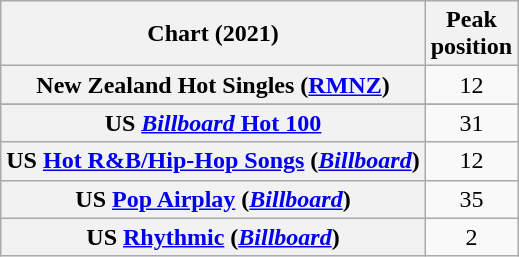<table class="wikitable sortable plainrowheaders" style="text-align:center">
<tr>
<th scope="col">Chart (2021)</th>
<th scope="col">Peak<br>position</th>
</tr>
<tr>
<th scope="row">New Zealand Hot Singles (<a href='#'>RMNZ</a>)</th>
<td>12</td>
</tr>
<tr>
</tr>
<tr>
</tr>
<tr>
<th scope="row">US <a href='#'><em>Billboard</em> Hot 100</a></th>
<td>31</td>
</tr>
<tr>
<th scope="row">US <a href='#'>Hot R&B/Hip-Hop Songs</a> (<em><a href='#'>Billboard</a></em>)</th>
<td>12</td>
</tr>
<tr>
<th scope="row">US <a href='#'>Pop Airplay</a> (<em><a href='#'>Billboard</a></em>)</th>
<td>35</td>
</tr>
<tr>
<th scope="row">US <a href='#'>Rhythmic</a> (<em><a href='#'>Billboard</a></em>)</th>
<td>2</td>
</tr>
</table>
